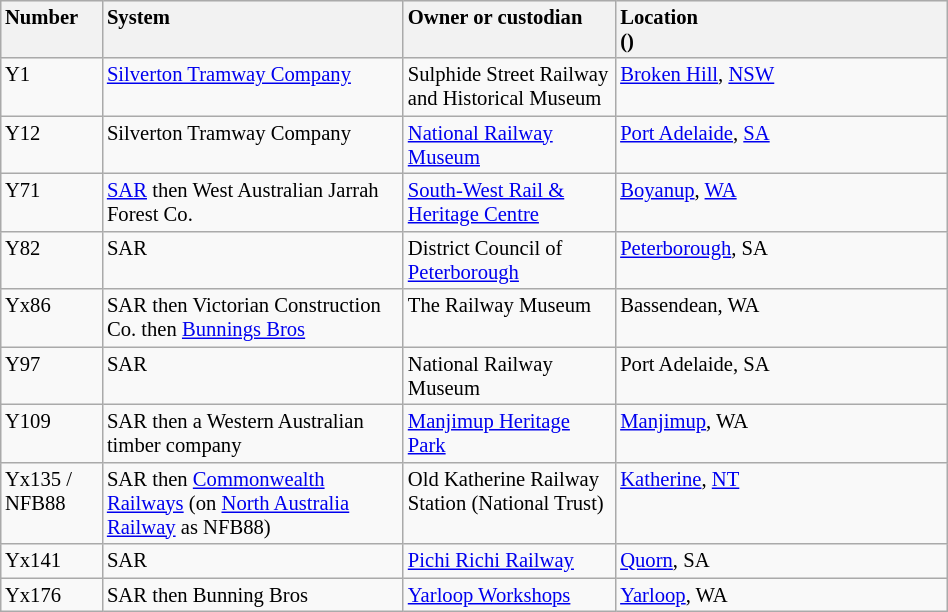<table class="wikitable floatleft mw-collapsible mw-uncollapsed" border= "1" style= "width:50%; font-size: 86%; float:left; margin-left:2em; margin-right:2em; margin-bottom:2em">
<tr>
<th scope="col" style="vertical-align: top; text-align:left">Number</th>
<th scope="col" style="vertical-align: top; text-align:left">System</th>
<th scope="col" style="vertical-align: top; text-align:left">Owner or custodian</th>
<th scope="col" style= "vertical-align: top; text-align:left; width: 35%;">Location<br>()</th>
</tr>
<tr style="vertical-align: top;">
<td>Y1</td>
<td><a href='#'>Silverton Tramway Company</a></td>
<td>Sulphide Street Railway and Historical Museum</td>
<td><a href='#'>Broken Hill</a>, <a href='#'>NSW</a></td>
</tr>
<tr style="vertical-align: top;">
<td>Y12</td>
<td>Silverton Tramway Company</td>
<td><a href='#'>National Railway Museum</a></td>
<td><a href='#'>Port Adelaide</a>, <a href='#'>SA</a></td>
</tr>
<tr style="vertical-align: top;">
<td>Y71</td>
<td><a href='#'>SAR</a> then West Australian Jarrah Forest Co.</td>
<td><a href='#'>South-West Rail & Heritage Centre</a></td>
<td><a href='#'>Boyanup</a>, <a href='#'>WA</a></td>
</tr>
<tr style="vertical-align: top;">
<td>Y82</td>
<td>SAR</td>
<td>District Council of <a href='#'>Peterborough</a></td>
<td><a href='#'>Peterborough</a>, SA</td>
</tr>
<tr style="vertical-align: top;">
<td>Yx86</td>
<td>SAR then Victorian Construction Co. then <a href='#'>Bunnings Bros</a></td>
<td>The Railway Museum</td>
<td>Bassendean, WA</td>
</tr>
<tr style="vertical-align: top;">
<td>Y97</td>
<td>SAR</td>
<td>National Railway Museum</td>
<td>Port Adelaide, SA</td>
</tr>
<tr style="vertical-align: top;">
<td>Y109</td>
<td>SAR then a Western Australian timber company</td>
<td><a href='#'>Manjimup Heritage Park</a></td>
<td><a href='#'>Manjimup</a>, WA</td>
</tr>
<tr style="vertical-align: top;">
<td>Yx135 / NFB88</td>
<td>SAR then <a href='#'>Commonwealth Railways</a> (on <a href='#'>North Australia Railway</a> as NFB88)</td>
<td>Old Katherine Railway Station (National Trust)</td>
<td><a href='#'>Katherine</a>, <a href='#'>NT</a></td>
</tr>
<tr style="vertical-align: top;">
<td>Yx141</td>
<td>SAR</td>
<td><a href='#'>Pichi Richi Railway</a></td>
<td><a href='#'>Quorn</a>, SA</td>
</tr>
<tr style="vertical-align: top;">
<td>Yx176</td>
<td>SAR then Bunning Bros</td>
<td><a href='#'>Yarloop Workshops</a></td>
<td><a href='#'>Yarloop</a>, WA</td>
</tr>
</table>
